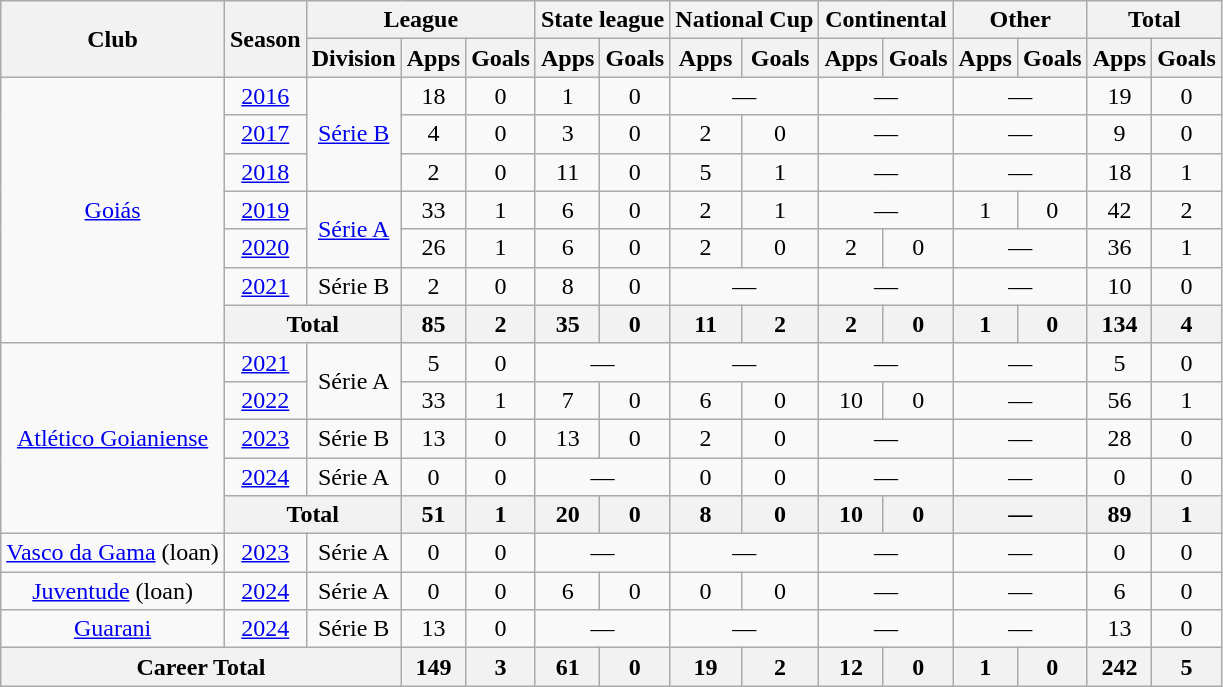<table class="wikitable" style="text-align: center">
<tr>
<th rowspan="2">Club</th>
<th rowspan="2">Season</th>
<th colspan="3">League</th>
<th colspan="2">State league</th>
<th colspan="2">National Cup</th>
<th colspan="2">Continental</th>
<th colspan="2">Other</th>
<th colspan="2">Total</th>
</tr>
<tr>
<th>Division</th>
<th>Apps</th>
<th>Goals</th>
<th>Apps</th>
<th>Goals</th>
<th>Apps</th>
<th>Goals</th>
<th>Apps</th>
<th>Goals</th>
<th>Apps</th>
<th>Goals</th>
<th>Apps</th>
<th>Goals</th>
</tr>
<tr>
<td rowspan="7"><a href='#'>Goiás</a></td>
<td><a href='#'>2016</a></td>
<td rowspan="3"><a href='#'>Série B</a></td>
<td>18</td>
<td>0</td>
<td>1</td>
<td>0</td>
<td colspan="2">—</td>
<td colspan="2">—</td>
<td colspan="2">—</td>
<td>19</td>
<td>0</td>
</tr>
<tr>
<td><a href='#'>2017</a></td>
<td>4</td>
<td>0</td>
<td>3</td>
<td>0</td>
<td>2</td>
<td>0</td>
<td colspan="2">—</td>
<td colspan="2">—</td>
<td>9</td>
<td>0</td>
</tr>
<tr>
<td><a href='#'>2018</a></td>
<td>2</td>
<td>0</td>
<td>11</td>
<td>0</td>
<td>5</td>
<td>1</td>
<td colspan="2">—</td>
<td colspan="2">—</td>
<td>18</td>
<td>1</td>
</tr>
<tr>
<td><a href='#'>2019</a></td>
<td rowspan="2"><a href='#'>Série A</a></td>
<td>33</td>
<td>1</td>
<td>6</td>
<td>0</td>
<td>2</td>
<td>1</td>
<td colspan="2">—</td>
<td>1</td>
<td>0</td>
<td>42</td>
<td>2</td>
</tr>
<tr>
<td><a href='#'>2020</a></td>
<td>26</td>
<td>1</td>
<td>6</td>
<td>0</td>
<td>2</td>
<td>0</td>
<td>2</td>
<td>0</td>
<td colspan="2">—</td>
<td>36</td>
<td>1</td>
</tr>
<tr>
<td><a href='#'>2021</a></td>
<td>Série B</td>
<td>2</td>
<td>0</td>
<td>8</td>
<td>0</td>
<td colspan="2">—</td>
<td colspan="2">—</td>
<td colspan="2">—</td>
<td>10</td>
<td>0</td>
</tr>
<tr>
<th colspan="2">Total</th>
<th>85</th>
<th>2</th>
<th>35</th>
<th>0</th>
<th>11</th>
<th>2</th>
<th>2</th>
<th>0</th>
<th>1</th>
<th>0</th>
<th>134</th>
<th>4</th>
</tr>
<tr>
<td rowspan="5"><a href='#'>Atlético Goianiense</a></td>
<td><a href='#'>2021</a></td>
<td rowspan="2">Série A</td>
<td>5</td>
<td>0</td>
<td colspan="2">—</td>
<td colspan="2">—</td>
<td colspan="2">—</td>
<td colspan="2">—</td>
<td>5</td>
<td>0</td>
</tr>
<tr>
<td><a href='#'>2022</a></td>
<td>33</td>
<td>1</td>
<td>7</td>
<td>0</td>
<td>6</td>
<td>0</td>
<td>10</td>
<td>0</td>
<td colspan="2">—</td>
<td>56</td>
<td>1</td>
</tr>
<tr>
<td><a href='#'>2023</a></td>
<td>Série B</td>
<td>13</td>
<td>0</td>
<td>13</td>
<td>0</td>
<td>2</td>
<td>0</td>
<td colspan="2">—</td>
<td colspan="2">—</td>
<td>28</td>
<td>0</td>
</tr>
<tr>
<td><a href='#'>2024</a></td>
<td>Série A</td>
<td>0</td>
<td>0</td>
<td colspan="2">—</td>
<td>0</td>
<td>0</td>
<td colspan="2">—</td>
<td colspan="2">—</td>
<td>0</td>
<td>0</td>
</tr>
<tr>
<th colspan="2">Total</th>
<th>51</th>
<th>1</th>
<th>20</th>
<th>0</th>
<th>8</th>
<th>0</th>
<th>10</th>
<th>0</th>
<th colspan="2">—</th>
<th>89</th>
<th>1</th>
</tr>
<tr>
<td><a href='#'>Vasco da Gama</a> (loan)</td>
<td><a href='#'>2023</a></td>
<td>Série A</td>
<td>0</td>
<td>0</td>
<td colspan="2">—</td>
<td colspan="2">—</td>
<td colspan="2">—</td>
<td colspan="2">—</td>
<td>0</td>
<td>0</td>
</tr>
<tr>
<td><a href='#'>Juventude</a> (loan)</td>
<td><a href='#'>2024</a></td>
<td>Série A</td>
<td>0</td>
<td>0</td>
<td>6</td>
<td>0</td>
<td>0</td>
<td>0</td>
<td colspan="2">—</td>
<td colspan="2">—</td>
<td>6</td>
<td>0</td>
</tr>
<tr>
<td><a href='#'>Guarani</a></td>
<td><a href='#'>2024</a></td>
<td>Série B</td>
<td>13</td>
<td>0</td>
<td colspan="2">—</td>
<td colspan="2">—</td>
<td colspan="2">—</td>
<td colspan="2">—</td>
<td>13</td>
<td>0</td>
</tr>
<tr>
<th colspan="3">Career Total</th>
<th>149</th>
<th>3</th>
<th>61</th>
<th>0</th>
<th>19</th>
<th>2</th>
<th>12</th>
<th>0</th>
<th>1</th>
<th>0</th>
<th>242</th>
<th>5</th>
</tr>
</table>
